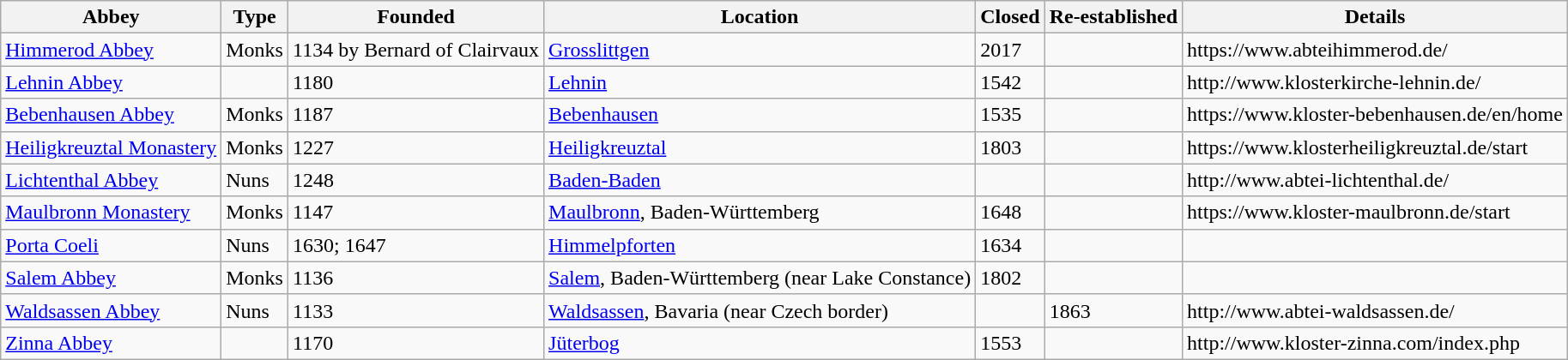<table class="wikitable">
<tr>
<th>Abbey</th>
<th>Type</th>
<th>Founded</th>
<th>Location</th>
<th>Closed</th>
<th>Re-established</th>
<th>Details</th>
</tr>
<tr>
<td><a href='#'>Himmerod Abbey</a></td>
<td>Monks</td>
<td>1134 by Bernard of Clairvaux</td>
<td><a href='#'>Grosslittgen</a></td>
<td>2017</td>
<td></td>
<td>https://www.abteihimmerod.de/</td>
</tr>
<tr>
<td><a href='#'>Lehnin Abbey</a></td>
<td></td>
<td>1180</td>
<td><a href='#'>Lehnin</a></td>
<td>1542</td>
<td></td>
<td>http://www.klosterkirche-lehnin.de/</td>
</tr>
<tr>
<td><a href='#'>Bebenhausen Abbey</a></td>
<td>Monks</td>
<td>1187</td>
<td><a href='#'>Bebenhausen</a></td>
<td>1535</td>
<td></td>
<td>https://www.kloster-bebenhausen.de/en/home</td>
</tr>
<tr>
<td><a href='#'>Heiligkreuztal Monastery</a></td>
<td>Monks</td>
<td>1227</td>
<td><a href='#'>Heiligkreuztal</a></td>
<td>1803</td>
<td></td>
<td>https://www.klosterheiligkreuztal.de/start</td>
</tr>
<tr>
<td><a href='#'>Lichtenthal Abbey</a></td>
<td>Nuns</td>
<td>1248</td>
<td><a href='#'>Baden-Baden</a></td>
<td></td>
<td></td>
<td>http://www.abtei-lichtenthal.de/</td>
</tr>
<tr>
<td><a href='#'>Maulbronn Monastery</a></td>
<td>Monks</td>
<td>1147</td>
<td><a href='#'>Maulbronn</a>, Baden-Württemberg</td>
<td>1648</td>
<td></td>
<td>https://www.kloster-maulbronn.de/start</td>
</tr>
<tr>
<td><a href='#'>Porta Coeli</a></td>
<td>Nuns</td>
<td>1630; 1647</td>
<td><a href='#'>Himmelpforten</a></td>
<td>1634</td>
<td></td>
</tr>
<tr>
<td><a href='#'>Salem Abbey</a></td>
<td>Monks</td>
<td>1136</td>
<td><a href='#'>Salem</a>, Baden-Württemberg (near Lake Constance)</td>
<td>1802</td>
<td></td>
<td></td>
</tr>
<tr>
<td><a href='#'>Waldsassen Abbey</a></td>
<td>Nuns</td>
<td>1133</td>
<td><a href='#'>Waldsassen</a>, Bavaria (near Czech border)</td>
<td></td>
<td>1863</td>
<td>http://www.abtei-waldsassen.de/</td>
</tr>
<tr>
<td><a href='#'>Zinna Abbey</a></td>
<td></td>
<td>1170</td>
<td><a href='#'>Jüterbog</a></td>
<td>1553</td>
<td></td>
<td>http://www.kloster-zinna.com/index.php</td>
</tr>
</table>
